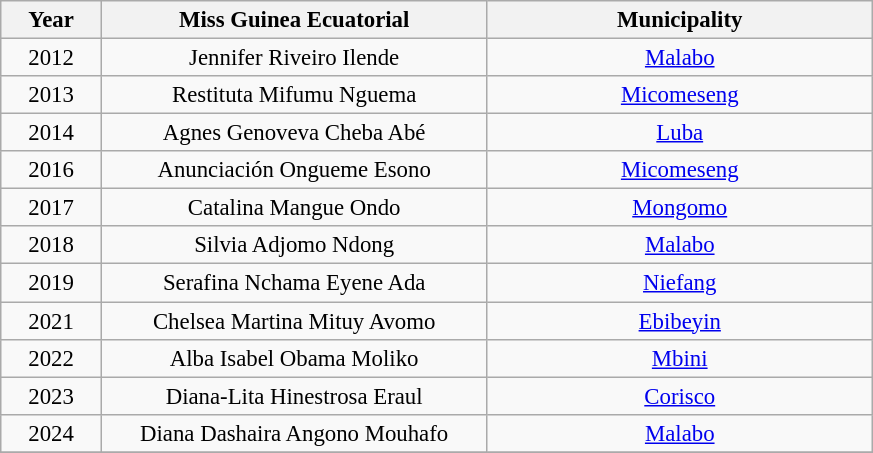<table class="wikitable sortable" style="font-size: 95%; text-align:center">
<tr>
<th width="60">Year</th>
<th width="250">Miss Guinea Ecuatorial</th>
<th width="250">Municipality</th>
</tr>
<tr>
<td>2012</td>
<td>Jennifer Riveiro Ilende</td>
<td><a href='#'>Malabo</a></td>
</tr>
<tr>
<td>2013</td>
<td>Restituta Mifumu Nguema</td>
<td><a href='#'>Micomeseng</a></td>
</tr>
<tr>
<td>2014</td>
<td>Agnes Genoveva Cheba Abé</td>
<td><a href='#'>Luba</a></td>
</tr>
<tr>
<td>2016</td>
<td>Anunciación Ongueme Esono</td>
<td><a href='#'>Micomeseng</a></td>
</tr>
<tr>
<td>2017</td>
<td>Catalina Mangue Ondo</td>
<td><a href='#'>Mongomo</a></td>
</tr>
<tr>
<td>2018</td>
<td>Silvia Adjomo Ndong</td>
<td><a href='#'>Malabo</a></td>
</tr>
<tr>
<td>2019</td>
<td>Serafina Nchama Eyene Ada</td>
<td><a href='#'>Niefang</a></td>
</tr>
<tr>
<td>2021</td>
<td>Chelsea Martina Mituy Avomo</td>
<td><a href='#'>Ebibeyin</a></td>
</tr>
<tr>
<td>2022</td>
<td>Alba Isabel Obama Moliko</td>
<td><a href='#'>Mbini</a></td>
</tr>
<tr>
<td>2023</td>
<td>Diana-Lita Hinestrosa Eraul</td>
<td><a href='#'>Corisco</a></td>
</tr>
<tr>
<td>2024</td>
<td>Diana Dashaira Angono Mouhafo</td>
<td><a href='#'>Malabo</a></td>
</tr>
<tr>
</tr>
</table>
